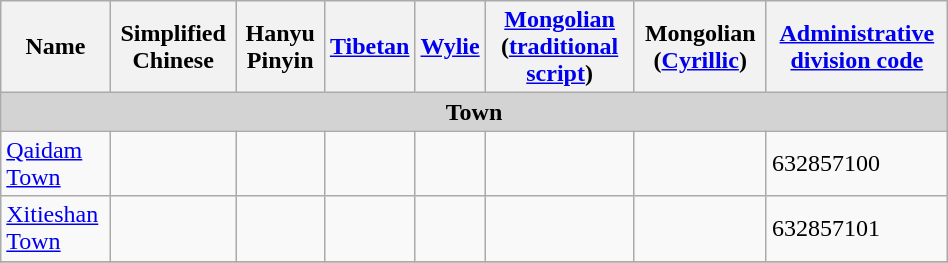<table class="wikitable" align="center" style="width:50%; border="1">
<tr>
<th>Name</th>
<th>Simplified Chinese</th>
<th>Hanyu Pinyin</th>
<th><a href='#'>Tibetan</a></th>
<th><a href='#'>Wylie</a></th>
<th><a href='#'>Mongolian</a> (<a href='#'>traditional script</a>)</th>
<th>Mongolian (<a href='#'>Cyrillic</a>)</th>
<th><a href='#'>Administrative division code</a></th>
</tr>
<tr>
<td colspan="8"  style="text-align:center; background:#d3d3d3;"><strong>Town</strong></td>
</tr>
<tr --------->
<td><a href='#'>Qaidam Town</a></td>
<td></td>
<td></td>
<td></td>
<td></td>
<td></td>
<td></td>
<td>632857100</td>
</tr>
<tr>
<td><a href='#'>Xitieshan Town</a></td>
<td></td>
<td></td>
<td></td>
<td></td>
<td></td>
<td></td>
<td>632857101</td>
</tr>
<tr>
</tr>
</table>
